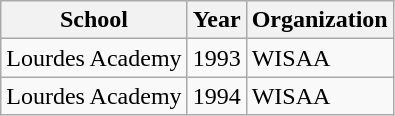<table class="wikitable">
<tr>
<th>School</th>
<th>Year</th>
<th>Organization</th>
</tr>
<tr>
<td>Lourdes Academy</td>
<td>1993</td>
<td>WISAA</td>
</tr>
<tr>
<td>Lourdes Academy</td>
<td>1994</td>
<td>WISAA</td>
</tr>
</table>
